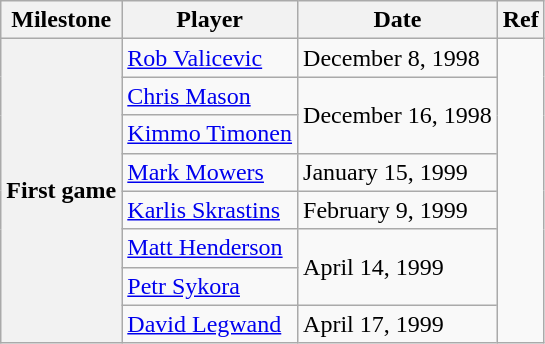<table class="wikitable">
<tr>
<th scope="col">Milestone</th>
<th scope="col">Player</th>
<th scope="col">Date</th>
<th scope="col">Ref</th>
</tr>
<tr>
<th rowspan=8>First game</th>
<td><a href='#'>Rob Valicevic</a></td>
<td>December 8, 1998</td>
<td rowspan=8></td>
</tr>
<tr>
<td><a href='#'>Chris Mason</a></td>
<td rowspan=2>December 16, 1998</td>
</tr>
<tr>
<td><a href='#'>Kimmo Timonen</a></td>
</tr>
<tr>
<td><a href='#'>Mark Mowers</a></td>
<td>January 15, 1999</td>
</tr>
<tr>
<td><a href='#'>Karlis Skrastins</a></td>
<td>February 9, 1999</td>
</tr>
<tr>
<td><a href='#'>Matt Henderson</a></td>
<td rowspan=2>April 14, 1999</td>
</tr>
<tr>
<td><a href='#'>Petr Sykora</a></td>
</tr>
<tr>
<td><a href='#'>David Legwand</a></td>
<td>April 17, 1999</td>
</tr>
</table>
